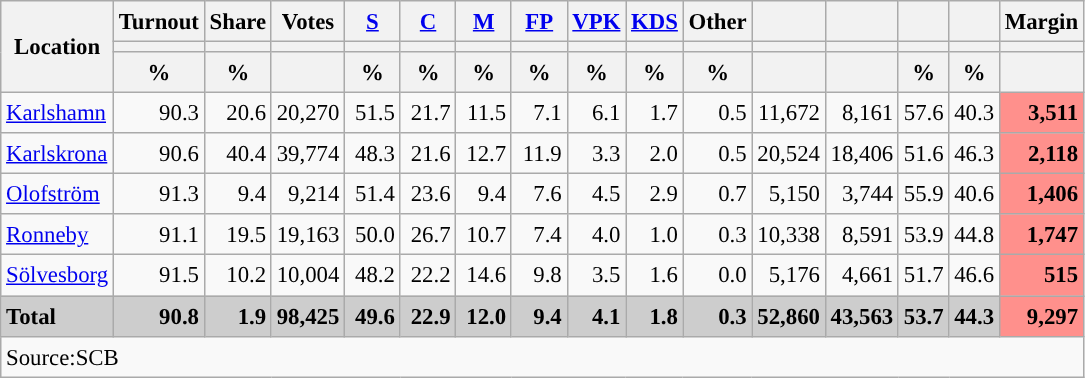<table class="wikitable sortable" style="text-align:right; font-size:95%; line-height:20px;">
<tr>
<th rowspan="3">Location</th>
<th>Turnout</th>
<th>Share</th>
<th>Votes</th>
<th width="30px" class="unsortable"><a href='#'>S</a></th>
<th width="30px" class="unsortable"><a href='#'>C</a></th>
<th width="30px" class="unsortable"><a href='#'>M</a></th>
<th width="30px" class="unsortable"><a href='#'>FP</a></th>
<th width="30px" class="unsortable"><a href='#'>VPK</a></th>
<th width="30px" class="unsortable"><a href='#'>KDS</a></th>
<th width="30px" class="unsortable">Other</th>
<th></th>
<th></th>
<th></th>
<th></th>
<th>Margin</th>
</tr>
<tr>
<th></th>
<th></th>
<th></th>
<th style="background:"></th>
<th style="background:"></th>
<th style="background:"></th>
<th style="background:"></th>
<th style="background:"></th>
<th style="background:"></th>
<th style="background:"></th>
<th style="background:"></th>
<th style="background:"></th>
<th style="background:"></th>
<th style="background:"></th>
<th></th>
</tr>
<tr>
<th data-sort-type="number">%</th>
<th data-sort-type="number">%</th>
<th></th>
<th data-sort-type="number">%</th>
<th data-sort-type="number">%</th>
<th data-sort-type="number">%</th>
<th data-sort-type="number">%</th>
<th data-sort-type="number">%</th>
<th data-sort-type="number">%</th>
<th data-sort-type="number">%</th>
<th data-sort-type="number"></th>
<th data-sort-type="number"></th>
<th data-sort-type="number">%</th>
<th data-sort-type="number">%</th>
<th data-sort-type="number"></th>
</tr>
<tr>
<td align=left><a href='#'>Karlshamn</a></td>
<td>90.3</td>
<td>20.6</td>
<td>20,270</td>
<td>51.5</td>
<td>21.7</td>
<td>11.5</td>
<td>7.1</td>
<td>6.1</td>
<td>1.7</td>
<td>0.5</td>
<td>11,672</td>
<td>8,161</td>
<td>57.6</td>
<td>40.3</td>
<td bgcolor=#ff908c><strong>3,511</strong></td>
</tr>
<tr>
<td align=left><a href='#'>Karlskrona</a></td>
<td>90.6</td>
<td>40.4</td>
<td>39,774</td>
<td>48.3</td>
<td>21.6</td>
<td>12.7</td>
<td>11.9</td>
<td>3.3</td>
<td>2.0</td>
<td>0.5</td>
<td>20,524</td>
<td>18,406</td>
<td>51.6</td>
<td>46.3</td>
<td bgcolor=#ff908c><strong>2,118</strong></td>
</tr>
<tr>
<td align=left><a href='#'>Olofström</a></td>
<td>91.3</td>
<td>9.4</td>
<td>9,214</td>
<td>51.4</td>
<td>23.6</td>
<td>9.4</td>
<td>7.6</td>
<td>4.5</td>
<td>2.9</td>
<td>0.7</td>
<td>5,150</td>
<td>3,744</td>
<td>55.9</td>
<td>40.6</td>
<td bgcolor=#ff908c><strong>1,406</strong></td>
</tr>
<tr>
<td align=left><a href='#'>Ronneby</a></td>
<td>91.1</td>
<td>19.5</td>
<td>19,163</td>
<td>50.0</td>
<td>26.7</td>
<td>10.7</td>
<td>7.4</td>
<td>4.0</td>
<td>1.0</td>
<td>0.3</td>
<td>10,338</td>
<td>8,591</td>
<td>53.9</td>
<td>44.8</td>
<td bgcolor=#ff908c><strong>1,747</strong></td>
</tr>
<tr>
<td align=left><a href='#'>Sölvesborg</a></td>
<td>91.5</td>
<td>10.2</td>
<td>10,004</td>
<td>48.2</td>
<td>22.2</td>
<td>14.6</td>
<td>9.8</td>
<td>3.5</td>
<td>1.6</td>
<td>0.0</td>
<td>5,176</td>
<td>4,661</td>
<td>51.7</td>
<td>46.6</td>
<td bgcolor=#ff908c><strong>515</strong></td>
</tr>
<tr style="background:#CDCDCD;">
<td align=left><strong>Total</strong></td>
<td><strong>90.8</strong></td>
<td><strong>1.9</strong></td>
<td><strong>98,425</strong></td>
<td><strong>49.6</strong></td>
<td><strong>22.9</strong></td>
<td><strong>12.0</strong></td>
<td><strong>9.4</strong></td>
<td><strong>4.1</strong></td>
<td><strong>1.8</strong></td>
<td><strong>0.3</strong></td>
<td><strong>52,860</strong></td>
<td><strong>43,563</strong></td>
<td><strong>53.7</strong></td>
<td><strong>44.3</strong></td>
<td bgcolor=#ff908c><strong>9,297</strong></td>
</tr>
<tr>
<td align=left colspan=16>Source:SCB </td>
</tr>
</table>
